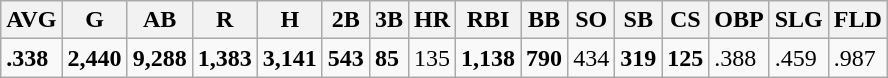<table class="wikitable">
<tr>
<th>AVG</th>
<th>G</th>
<th>AB</th>
<th>R</th>
<th>H</th>
<th>2B</th>
<th>3B</th>
<th>HR</th>
<th>RBI</th>
<th>BB</th>
<th>SO</th>
<th>SB</th>
<th>CS</th>
<th>OBP</th>
<th>SLG</th>
<th>FLD</th>
</tr>
<tr>
<td><strong>.338</strong></td>
<td><strong>2,440</strong></td>
<td><strong>9,288</strong></td>
<td><strong>1,383</strong></td>
<td><strong>3,141</strong></td>
<td><strong>543</strong></td>
<td><strong>85</strong></td>
<td>135</td>
<td><strong>1,138</strong></td>
<td><strong>790</strong></td>
<td>434</td>
<td><strong>319</strong></td>
<td><strong>125</strong></td>
<td>.388</td>
<td>.459</td>
<td>.987</td>
</tr>
</table>
